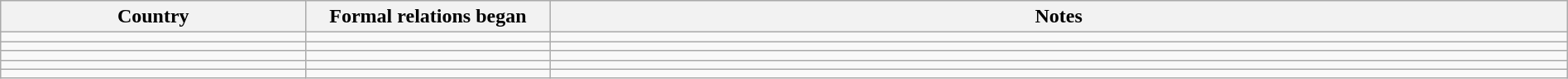<table class="wikitable sortable" style="width:100%; margin:auto;">
<tr>
<th style="width:15%;">Country</th>
<th style="width:12%;">Formal relations began</th>
<th class="unsortable" style="width:50%;">Notes</th>
</tr>
<tr valign="top">
<td></td>
<td></td>
<td></td>
</tr>
<tr valign="top">
<td></td>
<td></td>
<td></td>
</tr>
<tr valign="top">
<td></td>
<td></td>
<td></td>
</tr>
<tr valign="top">
<td></td>
<td></td>
<td></td>
</tr>
<tr valign="top">
<td></td>
<td></td>
<td></td>
</tr>
</table>
